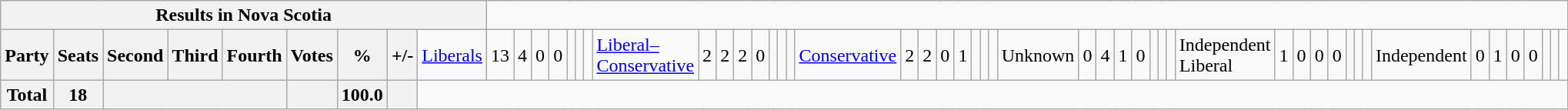<table class="wikitable">
<tr>
<th colspan=10>Results in Nova Scotia</th>
</tr>
<tr>
<th colspan=2>Party</th>
<th>Seats</th>
<th>Second</th>
<th>Third</th>
<th>Fourth</th>
<th>Votes</th>
<th>%</th>
<th>+/-<br></th>
<td><a href='#'>Liberals</a></td>
<td align="right">13</td>
<td align="right">4</td>
<td align="right">0</td>
<td align="right">0</td>
<td align="right"></td>
<td align="right"></td>
<td align="right"><br></td>
<td><a href='#'>Liberal–Conservative</a></td>
<td align="right">2</td>
<td align="right">2</td>
<td align="right">2</td>
<td align="right">0</td>
<td align="right"></td>
<td align="right"></td>
<td align="right"><br></td>
<td><a href='#'>Conservative</a></td>
<td align="right">2</td>
<td align="right">2</td>
<td align="right">0</td>
<td align="right">1</td>
<td align="right"></td>
<td align="right"></td>
<td align="right"><br></td>
<td>Unknown</td>
<td align="right">0</td>
<td align="right">4</td>
<td align="right">1</td>
<td align="right">0</td>
<td align="right"></td>
<td align="right"></td>
<td align="right"><br></td>
<td>Independent Liberal</td>
<td align="right">1</td>
<td align="right">0</td>
<td align="right">0</td>
<td align="right">0</td>
<td align="right"></td>
<td align="right"></td>
<td align="right"><br></td>
<td>Independent</td>
<td align="right">0</td>
<td align="right">1</td>
<td align="right">0</td>
<td align="right">0</td>
<td align="right"></td>
<td align="right"></td>
<td align="right"></td>
</tr>
<tr>
<th colspan="2">Total</th>
<th>18</th>
<th colspan="3"></th>
<th></th>
<th>100.0</th>
<th></th>
</tr>
</table>
